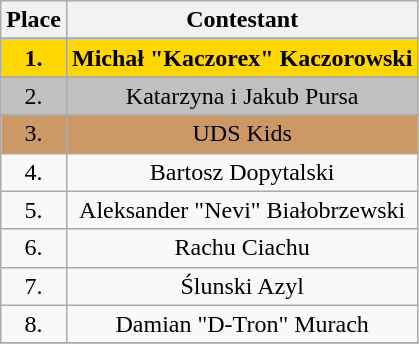<table class="wikitable">
<tr>
<th>Place</th>
<th>Contestant</th>
</tr>
<tr>
</tr>
<tr bgcolor="gold">
<td align="center"><strong>1.</strong></td>
<td align="center"><strong>Michał "Kaczorex" Kaczorowski</strong></td>
</tr>
<tr>
</tr>
<tr bgcolor="silver">
<td align="center">2.</td>
<td align="center">Katarzyna i Jakub Pursa</td>
</tr>
<tr>
</tr>
<tr bgcolor="#cc9966">
<td align="center">3.</td>
<td align="center">UDS Kids</td>
</tr>
<tr>
<td align="center">4.</td>
<td align="center">Bartosz Dopytalski</td>
</tr>
<tr>
<td align="center">5.</td>
<td align="center">Aleksander "Nevi" Białobrzewski</td>
</tr>
<tr>
<td align="center">6.</td>
<td align="center">Rachu Ciachu</td>
</tr>
<tr>
<td align="center">7.</td>
<td align="center">Ślunski Azyl</td>
</tr>
<tr>
<td align="center">8.</td>
<td align="center">Damian "D-Tron" Murach</td>
</tr>
<tr>
</tr>
</table>
